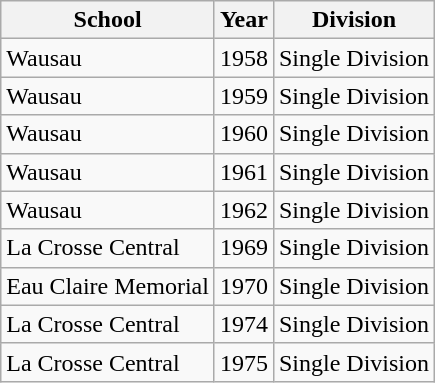<table class="wikitable">
<tr>
<th>School</th>
<th>Year</th>
<th>Division</th>
</tr>
<tr>
<td>Wausau</td>
<td>1958</td>
<td>Single Division</td>
</tr>
<tr>
<td>Wausau</td>
<td>1959</td>
<td>Single Division</td>
</tr>
<tr>
<td>Wausau</td>
<td>1960</td>
<td>Single Division</td>
</tr>
<tr>
<td>Wausau</td>
<td>1961</td>
<td>Single Division</td>
</tr>
<tr>
<td>Wausau</td>
<td>1962</td>
<td>Single Division</td>
</tr>
<tr>
<td>La Crosse Central</td>
<td>1969</td>
<td>Single Division</td>
</tr>
<tr>
<td>Eau Claire Memorial</td>
<td>1970</td>
<td>Single Division</td>
</tr>
<tr>
<td>La Crosse Central</td>
<td>1974</td>
<td>Single Division</td>
</tr>
<tr>
<td>La Crosse Central</td>
<td>1975</td>
<td>Single Division</td>
</tr>
</table>
